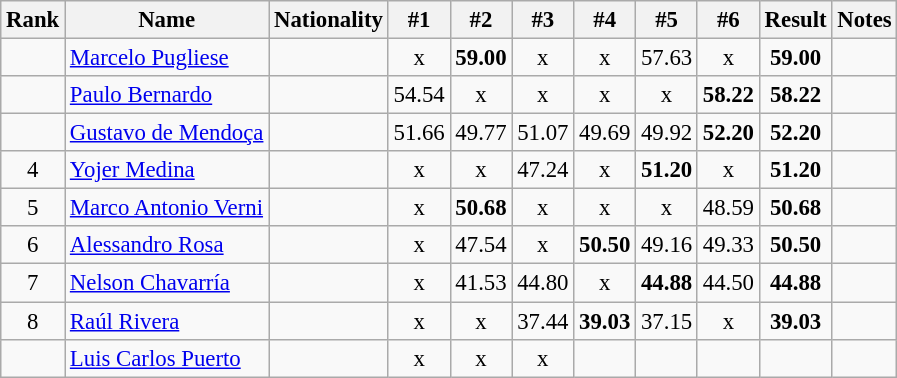<table class="wikitable sortable" style="text-align:center;font-size:95%">
<tr>
<th>Rank</th>
<th>Name</th>
<th>Nationality</th>
<th>#1</th>
<th>#2</th>
<th>#3</th>
<th>#4</th>
<th>#5</th>
<th>#6</th>
<th>Result</th>
<th>Notes</th>
</tr>
<tr>
<td></td>
<td align=left><a href='#'>Marcelo Pugliese</a></td>
<td align=left></td>
<td>x</td>
<td><strong>59.00</strong></td>
<td>x</td>
<td>x</td>
<td>57.63</td>
<td>x</td>
<td><strong>59.00</strong></td>
<td></td>
</tr>
<tr>
<td></td>
<td align=left><a href='#'>Paulo Bernardo</a></td>
<td align=left></td>
<td>54.54</td>
<td>x</td>
<td>x</td>
<td>x</td>
<td>x</td>
<td><strong>58.22</strong></td>
<td><strong>58.22</strong></td>
<td></td>
</tr>
<tr>
<td></td>
<td align=left><a href='#'>Gustavo de Mendoça</a></td>
<td align=left></td>
<td>51.66</td>
<td>49.77</td>
<td>51.07</td>
<td>49.69</td>
<td>49.92</td>
<td><strong>52.20</strong></td>
<td><strong>52.20</strong></td>
<td></td>
</tr>
<tr>
<td>4</td>
<td align=left><a href='#'>Yojer Medina</a></td>
<td align=left></td>
<td>x</td>
<td>x</td>
<td>47.24</td>
<td>x</td>
<td><strong>51.20</strong></td>
<td>x</td>
<td><strong>51.20</strong></td>
<td></td>
</tr>
<tr>
<td>5</td>
<td align=left><a href='#'>Marco Antonio Verni</a></td>
<td align=left></td>
<td>x</td>
<td><strong>50.68</strong></td>
<td>x</td>
<td>x</td>
<td>x</td>
<td>48.59</td>
<td><strong>50.68</strong></td>
<td></td>
</tr>
<tr>
<td>6</td>
<td align=left><a href='#'>Alessandro Rosa</a></td>
<td align=left></td>
<td>x</td>
<td>47.54</td>
<td>x</td>
<td><strong>50.50</strong></td>
<td>49.16</td>
<td>49.33</td>
<td><strong>50.50</strong></td>
<td></td>
</tr>
<tr>
<td>7</td>
<td align=left><a href='#'>Nelson Chavarría</a></td>
<td align=left></td>
<td>x</td>
<td>41.53</td>
<td>44.80</td>
<td>x</td>
<td><strong>44.88</strong></td>
<td>44.50</td>
<td><strong>44.88</strong></td>
<td></td>
</tr>
<tr>
<td>8</td>
<td align=left><a href='#'>Raúl Rivera</a></td>
<td align=left></td>
<td>x</td>
<td>x</td>
<td>37.44</td>
<td><strong>39.03</strong></td>
<td>37.15</td>
<td>x</td>
<td><strong>39.03</strong></td>
<td></td>
</tr>
<tr>
<td></td>
<td align=left><a href='#'>Luis Carlos Puerto</a></td>
<td align=left></td>
<td>x</td>
<td>x</td>
<td>x</td>
<td></td>
<td></td>
<td></td>
<td><strong></strong></td>
<td></td>
</tr>
</table>
